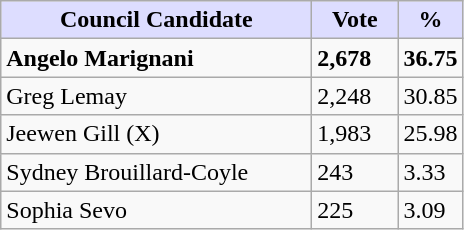<table class="wikitable sortable">
<tr>
<th style="background:#ddf; width:200px;">Council Candidate</th>
<th style="background:#ddf; width:50px;">Vote</th>
<th style="background:#ddf; width:30px;">%</th>
</tr>
<tr>
<td><strong>Angelo Marignani</strong></td>
<td><strong>2,678</strong></td>
<td><strong>36.75</strong></td>
</tr>
<tr>
<td>Greg Lemay</td>
<td>2,248</td>
<td>30.85</td>
</tr>
<tr>
<td>Jeewen Gill (X)</td>
<td>1,983</td>
<td>25.98</td>
</tr>
<tr>
<td>Sydney Brouillard-Coyle</td>
<td>243</td>
<td>3.33</td>
</tr>
<tr>
<td>Sophia Sevo</td>
<td>225</td>
<td>3.09</td>
</tr>
</table>
